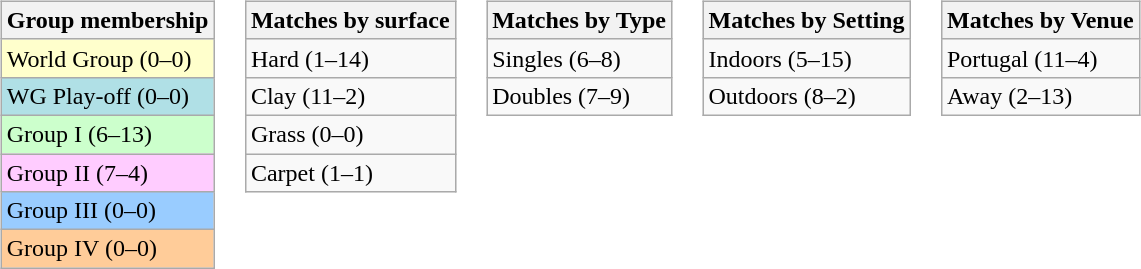<table>
<tr valign=top>
<td><br><table class=wikitable>
<tr>
<th>Group membership</th>
</tr>
<tr style="background:#ffc;">
<td>World Group (0–0)</td>
</tr>
<tr style="background:#B0E0E6;">
<td>WG Play-off (0–0)</td>
</tr>
<tr style="background:#cfc;">
<td>Group I (6–13)</td>
</tr>
<tr style="background:#fcf;">
<td>Group II (7–4)</td>
</tr>
<tr style="background:#9cf;">
<td>Group III (0–0)</td>
</tr>
<tr style="background:#fc9;">
<td>Group IV (0–0)</td>
</tr>
</table>
</td>
<td><br><table class=wikitable>
<tr>
<th>Matches by surface</th>
</tr>
<tr>
<td>Hard (1–14)</td>
</tr>
<tr>
<td>Clay (11–2)</td>
</tr>
<tr>
<td>Grass (0–0)</td>
</tr>
<tr>
<td>Carpet (1–1)</td>
</tr>
</table>
</td>
<td><br><table class=wikitable>
<tr>
<th>Matches by Type</th>
</tr>
<tr>
<td>Singles (6–8)</td>
</tr>
<tr>
<td>Doubles (7–9)</td>
</tr>
</table>
</td>
<td><br><table class=wikitable>
<tr>
<th>Matches by Setting</th>
</tr>
<tr>
<td>Indoors (5–15)</td>
</tr>
<tr>
<td>Outdoors (8–2)</td>
</tr>
</table>
</td>
<td><br><table class=wikitable>
<tr>
<th>Matches by Venue</th>
</tr>
<tr>
<td>Portugal (11–4)</td>
</tr>
<tr>
<td>Away (2–13)</td>
</tr>
</table>
</td>
</tr>
</table>
